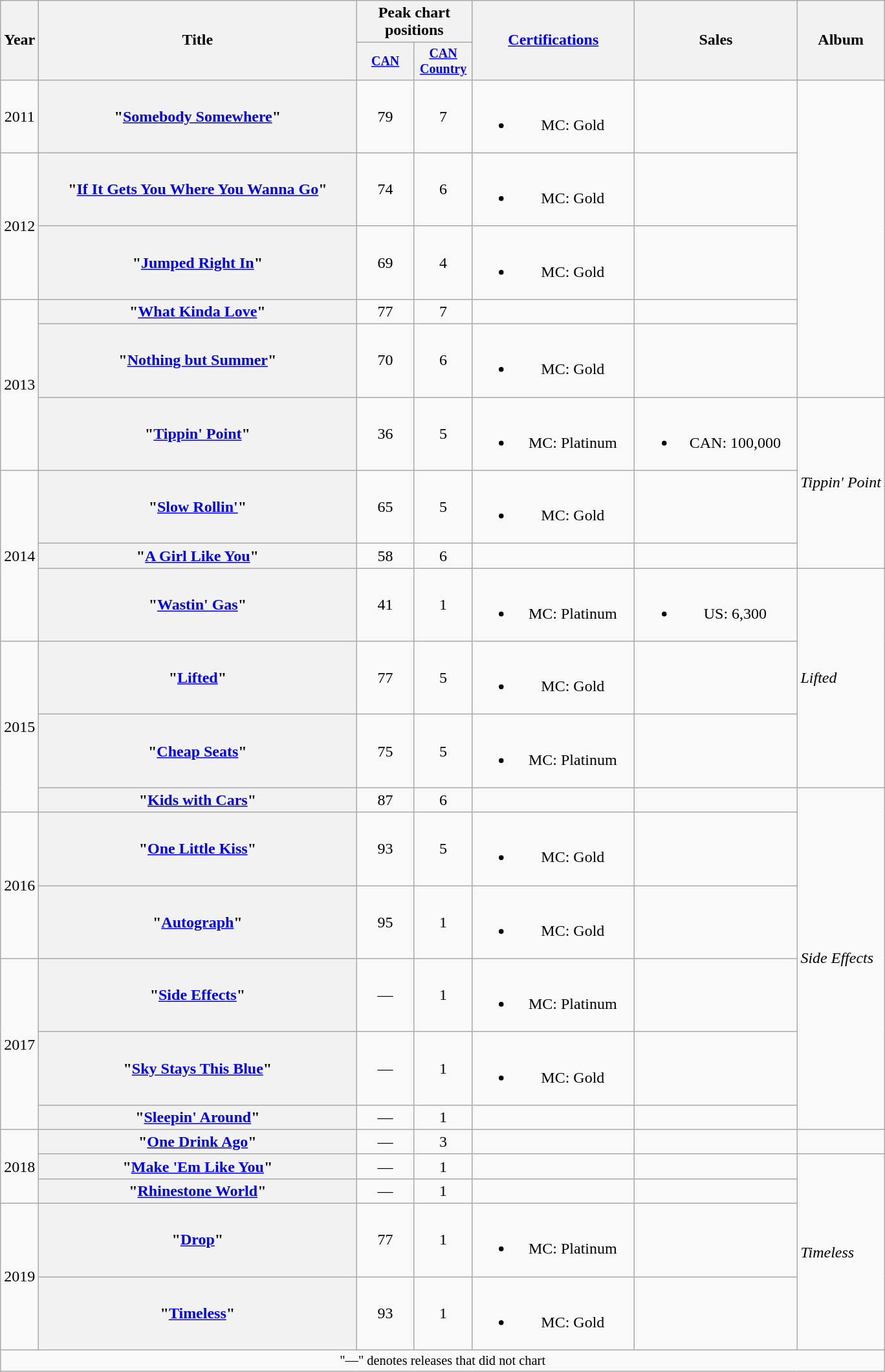<table class="wikitable plainrowheaders" style="text-align:center;">
<tr>
<th scope="col" rowspan="2">Year</th>
<th scope="col" rowspan="2" style="width:20em;">Title</th>
<th scope="col" colspan="2">Peak chart<br>positions</th>
<th scope="col" rowspan="2" style="width:10em;"><a href='#'>Certifications</a></th>
<th scope="col" rowspan="2" style="width:10em;">Sales</th>
<th scope="col" rowspan="2">Album</th>
</tr>
<tr style="font-size:smaller;">
<th scope="col" style="width:4em;"><a href='#'>CAN</a><br></th>
<th scope="col" style="width:4em;"><a href='#'>CAN Country</a><br></th>
</tr>
<tr>
<td>2011</td>
<th scope="row">"<a href='#'>Somebody Somewhere</a>"</th>
<td>79</td>
<td>7</td>
<td><br><ul><li>MC: Gold</li></ul></td>
<td></td>
<td style="text-align:left;" rowspan="5"></td>
</tr>
<tr>
<td rowspan="2">2012</td>
<th scope="row">"<a href='#'>If It Gets You Where You Wanna Go</a>"</th>
<td>74</td>
<td>6</td>
<td><br><ul><li>MC: Gold</li></ul></td>
<td></td>
</tr>
<tr>
<th scope="row">"<a href='#'>Jumped Right In</a>"</th>
<td>69</td>
<td>4</td>
<td><br><ul><li>MC: Gold</li></ul></td>
<td></td>
</tr>
<tr>
<td rowspan="3">2013</td>
<th scope="row">"<a href='#'>What Kinda Love</a>"</th>
<td>77</td>
<td>7</td>
<td></td>
<td></td>
</tr>
<tr>
<th scope="row">"<a href='#'>Nothing but Summer</a>"</th>
<td>70</td>
<td>6</td>
<td><br><ul><li>MC: Gold</li></ul></td>
<td></td>
</tr>
<tr>
<th scope="row">"<a href='#'>Tippin' Point</a>"</th>
<td>36</td>
<td>5</td>
<td><br><ul><li>MC: Platinum</li></ul></td>
<td><br><ul><li>CAN: 100,000</li></ul></td>
<td style="text-align:left;" rowspan="3"><em>Tippin' Point</em></td>
</tr>
<tr>
<td rowspan="3">2014</td>
<th scope="row">"<a href='#'>Slow Rollin'</a>"</th>
<td>65</td>
<td>5</td>
<td><br><ul><li>MC: Gold</li></ul></td>
<td></td>
</tr>
<tr>
<th scope="row">"<a href='#'>A Girl Like You</a>"</th>
<td>58</td>
<td>6</td>
<td></td>
<td></td>
</tr>
<tr>
<th scope="row">"<a href='#'>Wastin' Gas</a>"</th>
<td>41</td>
<td>1</td>
<td><br><ul><li>MC: Platinum</li></ul></td>
<td><br><ul><li>US: 6,300</li></ul></td>
<td style="text-align:left;" rowspan="3"><em>Lifted</em></td>
</tr>
<tr>
<td rowspan="3">2015</td>
<th scope="row">"<a href='#'>Lifted</a>"</th>
<td>77</td>
<td>5</td>
<td><br><ul><li>MC: Gold</li></ul></td>
<td></td>
</tr>
<tr>
<th scope="row">"<a href='#'>Cheap Seats</a>"</th>
<td>75</td>
<td>5</td>
<td><br><ul><li>MC: Platinum</li></ul></td>
<td></td>
</tr>
<tr>
<th scope="row">"<a href='#'>Kids with Cars</a>"</th>
<td>87</td>
<td>6</td>
<td></td>
<td></td>
<td style="text-align:left;" rowspan="6"><em>Side Effects</em></td>
</tr>
<tr>
<td rowspan="2">2016</td>
<th scope="row">"<a href='#'>One Little Kiss</a>"</th>
<td>93</td>
<td>5</td>
<td><br><ul><li>MC: Gold</li></ul></td>
<td></td>
</tr>
<tr>
<th scope="row">"<a href='#'>Autograph</a>"</th>
<td>95</td>
<td>1</td>
<td><br><ul><li>MC: Gold</li></ul></td>
<td></td>
</tr>
<tr>
<td rowspan="3">2017</td>
<th scope="row">"<a href='#'>Side Effects</a>"</th>
<td>—</td>
<td>1</td>
<td><br><ul><li>MC: Platinum</li></ul></td>
<td></td>
</tr>
<tr>
<th scope="row">"<a href='#'>Sky Stays This Blue</a>"</th>
<td>—</td>
<td>1</td>
<td><br><ul><li>MC: Gold</li></ul></td>
<td></td>
</tr>
<tr>
<th scope="row">"<a href='#'>Sleepin' Around</a>"</th>
<td>—</td>
<td>1</td>
<td></td>
<td></td>
</tr>
<tr>
<td rowspan="3">2018</td>
<th scope="row">"<a href='#'>One Drink Ago</a>"<br></th>
<td>—</td>
<td>3</td>
<td></td>
<td></td>
<td></td>
</tr>
<tr>
<th scope="row">"<a href='#'>Make 'Em Like You</a>"</th>
<td>—</td>
<td>1</td>
<td></td>
<td></td>
<td rowspan="4" style="text-align:left;"><em>Timeless</em></td>
</tr>
<tr>
<th scope="row">"<a href='#'>Rhinestone World</a>"</th>
<td>—</td>
<td>1</td>
<td></td>
<td></td>
</tr>
<tr>
<td rowspan="2">2019</td>
<th scope="row">"<a href='#'>Drop</a>"</th>
<td>77</td>
<td>1</td>
<td><br><ul><li>MC: Platinum</li></ul></td>
<td></td>
</tr>
<tr>
<th scope="row">"<a href='#'>Timeless</a>"</th>
<td>93</td>
<td>1</td>
<td><br><ul><li>MC: Gold</li></ul></td>
<td></td>
</tr>
<tr>
<td colspan="7" style="font-size:85%">"—" denotes releases that did not chart</td>
</tr>
</table>
